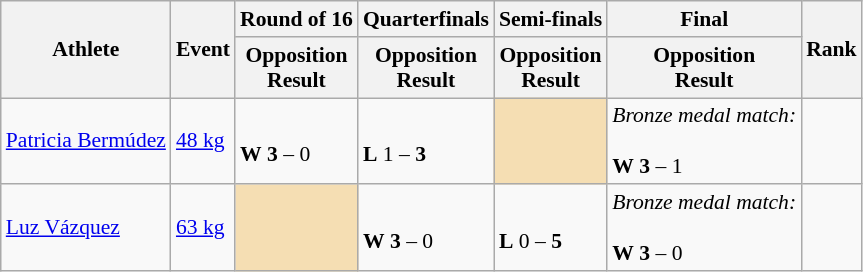<table class="wikitable" border="1" style="font-size:90%">
<tr>
<th rowspan=2>Athlete</th>
<th rowspan=2>Event</th>
<th>Round of 16</th>
<th>Quarterfinals</th>
<th>Semi-finals</th>
<th>Final</th>
<th rowspan=2>Rank</th>
</tr>
<tr>
<th>Opposition<br>Result</th>
<th>Opposition<br>Result</th>
<th>Opposition<br>Result</th>
<th>Opposition<br>Result</th>
</tr>
<tr>
<td><a href='#'>Patricia Bermúdez</a></td>
<td><a href='#'>48 kg</a></td>
<td><br><strong>W</strong> <strong>3</strong> – 0</td>
<td><br><strong>L</strong> 1 – <strong>3</strong></td>
<td bgcolor=wheat></td>
<td><em>Bronze medal match:</em><br><br><strong>W</strong> <strong>3</strong> – 1</td>
<td align=center></td>
</tr>
<tr>
<td><a href='#'>Luz Vázquez</a></td>
<td><a href='#'>63 kg</a></td>
<td bgcolor=wheat></td>
<td><br><strong>W</strong> <strong>3</strong> – 0</td>
<td><br><strong>L</strong> 0 – <strong>5</strong></td>
<td><em>Bronze medal match:</em><br><br><strong>W</strong> <strong>3</strong> – 0</td>
<td align=center></td>
</tr>
</table>
